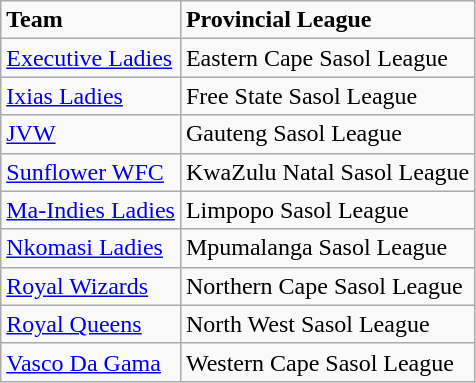<table class= "wikitable sortable" style="text_align: left;">
<tr>
<td><strong>Team</strong></td>
<td><strong>Provincial League</strong></td>
</tr>
<tr>
<td><a href='#'>Executive Ladies</a></td>
<td>Eastern Cape Sasol League</td>
</tr>
<tr>
<td><a href='#'>Ixias Ladies</a></td>
<td>Free State Sasol League</td>
</tr>
<tr>
<td><a href='#'>JVW</a></td>
<td>Gauteng Sasol League</td>
</tr>
<tr>
<td><a href='#'>Sunflower WFC</a></td>
<td>KwaZulu Natal Sasol League</td>
</tr>
<tr>
<td><a href='#'>Ma-Indies Ladies</a></td>
<td>Limpopo Sasol League</td>
</tr>
<tr>
<td><a href='#'>Nkomasi Ladies</a></td>
<td>Mpumalanga Sasol League</td>
</tr>
<tr>
<td><a href='#'>Royal Wizards</a></td>
<td>Northern Cape Sasol League</td>
</tr>
<tr>
<td><a href='#'>Royal Queens</a></td>
<td>North West Sasol League</td>
</tr>
<tr>
<td><a href='#'>Vasco Da Gama</a></td>
<td>Western Cape Sasol League</td>
</tr>
</table>
